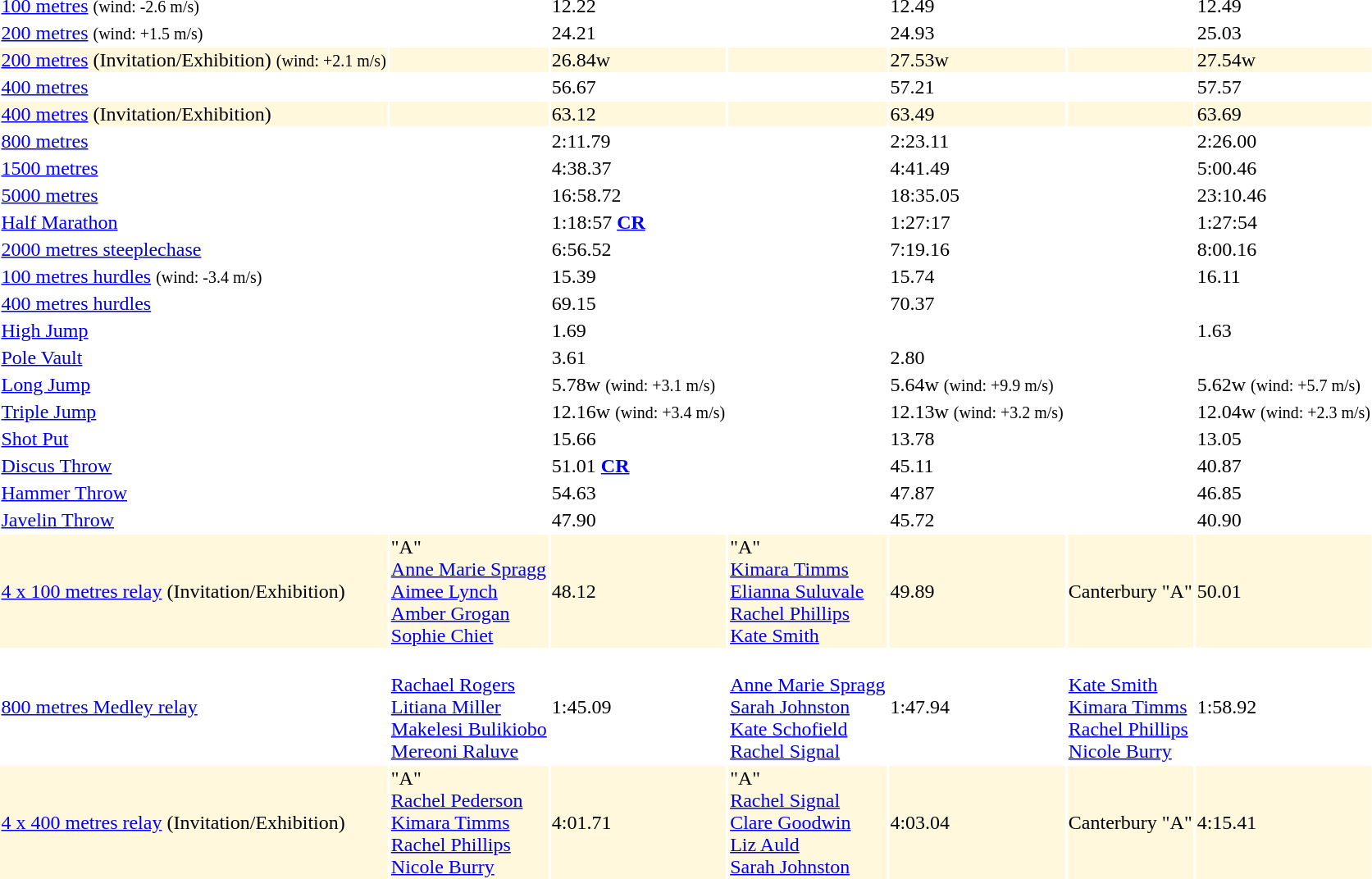<table>
<tr>
<td><a href='#'>100 metres</a> <small>(wind: -2.6 m/s)</small></td>
<td></td>
<td>12.22</td>
<td></td>
<td>12.49</td>
<td></td>
<td>12.49</td>
</tr>
<tr>
<td><a href='#'>200 metres</a> <small>(wind: +1.5 m/s)</small></td>
<td></td>
<td>24.21</td>
<td></td>
<td>24.93</td>
<td></td>
<td>25.03</td>
</tr>
<tr style="background-color:CornSilk">
<td><a href='#'>200 metres</a> (Invitation/Exhibition) <small>(wind: +2.1 m/s)</small></td>
<td></td>
<td>26.84w</td>
<td></td>
<td>27.53w</td>
<td></td>
<td>27.54w</td>
</tr>
<tr>
<td><a href='#'>400 metres</a></td>
<td></td>
<td>56.67</td>
<td></td>
<td>57.21</td>
<td></td>
<td>57.57</td>
</tr>
<tr style="background-color:CornSilk">
<td><a href='#'>400 metres</a> (Invitation/Exhibition)</td>
<td></td>
<td>63.12</td>
<td></td>
<td>63.49</td>
<td></td>
<td>63.69</td>
</tr>
<tr>
<td><a href='#'>800 metres</a></td>
<td></td>
<td>2:11.79</td>
<td></td>
<td>2:23.11</td>
<td></td>
<td>2:26.00</td>
</tr>
<tr>
<td><a href='#'>1500 metres</a></td>
<td></td>
<td>4:38.37</td>
<td></td>
<td>4:41.49</td>
<td></td>
<td>5:00.46</td>
</tr>
<tr>
<td><a href='#'>5000 metres</a></td>
<td></td>
<td>16:58.72</td>
<td></td>
<td>18:35.05</td>
<td></td>
<td>23:10.46</td>
</tr>
<tr>
<td><a href='#'>Half Marathon</a></td>
<td></td>
<td>1:18:57 <strong><a href='#'>CR</a></strong></td>
<td></td>
<td>1:27:17</td>
<td></td>
<td>1:27:54</td>
</tr>
<tr>
<td><a href='#'>2000 metres steeplechase</a></td>
<td></td>
<td>6:56.52</td>
<td></td>
<td>7:19.16</td>
<td></td>
<td>8:00.16</td>
</tr>
<tr>
<td><a href='#'>100 metres hurdles</a> <small>(wind: -3.4 m/s)</small></td>
<td></td>
<td>15.39</td>
<td></td>
<td>15.74</td>
<td></td>
<td>16.11</td>
</tr>
<tr>
<td><a href='#'>400 metres hurdles</a></td>
<td></td>
<td>69.15</td>
<td></td>
<td>70.37</td>
<td></td>
<td></td>
</tr>
<tr>
<td><a href='#'>High Jump</a></td>
<td> <br> </td>
<td>1.69</td>
<td></td>
<td></td>
<td></td>
<td>1.63</td>
</tr>
<tr>
<td><a href='#'>Pole Vault</a></td>
<td></td>
<td>3.61</td>
<td></td>
<td>2.80</td>
<td></td>
<td></td>
</tr>
<tr>
<td><a href='#'>Long Jump</a></td>
<td></td>
<td>5.78w <small>(wind: +3.1 m/s)</small></td>
<td></td>
<td>5.64w <small>(wind: +9.9 m/s)</small></td>
<td></td>
<td>5.62w <small>(wind: +5.7 m/s)</small></td>
</tr>
<tr>
<td><a href='#'>Triple Jump</a></td>
<td></td>
<td>12.16w <small>(wind: +3.4 m/s)</small></td>
<td></td>
<td>12.13w <small>(wind: +3.2 m/s)</small></td>
<td></td>
<td>12.04w <small>(wind: +2.3 m/s)</small></td>
</tr>
<tr>
<td><a href='#'>Shot Put</a></td>
<td></td>
<td>15.66</td>
<td></td>
<td>13.78</td>
<td></td>
<td>13.05</td>
</tr>
<tr>
<td><a href='#'>Discus Throw</a></td>
<td></td>
<td>51.01 <strong><a href='#'>CR</a></strong></td>
<td></td>
<td>45.11</td>
<td></td>
<td>40.87</td>
</tr>
<tr>
<td><a href='#'>Hammer Throw</a></td>
<td></td>
<td>54.63</td>
<td></td>
<td>47.87</td>
<td></td>
<td>46.85</td>
</tr>
<tr>
<td><a href='#'>Javelin Throw</a></td>
<td></td>
<td>47.90</td>
<td></td>
<td>45.72</td>
<td></td>
<td>40.90</td>
</tr>
<tr style="background-color:CornSilk">
<td><a href='#'>4 x 100 metres relay</a> (Invitation/Exhibition)</td>
<td> "A" <br> <a href='#'>Anne Marie Spragg</a> <br> <a href='#'>Aimee Lynch</a> <br> <a href='#'>Amber Grogan</a> <br> <a href='#'>Sophie Chiet</a></td>
<td>48.12</td>
<td> "A" <br> <a href='#'>Kimara Timms</a> <br> <a href='#'>Elianna Suluvale</a> <br> <a href='#'>Rachel Phillips</a> <br> <a href='#'>Kate Smith</a></td>
<td>49.89</td>
<td>Canterbury "A"</td>
<td>50.01</td>
</tr>
<tr>
<td><a href='#'>800 metres Medley relay</a></td>
<td> <br> <a href='#'>Rachael Rogers</a> <br> <a href='#'>Litiana Miller</a> <br> <a href='#'>Makelesi Bulikiobo</a> <br> <a href='#'>Mereoni Raluve</a></td>
<td>1:45.09</td>
<td> <br> <a href='#'>Anne Marie Spragg</a> <br> <a href='#'>Sarah Johnston</a> <br> <a href='#'>Kate Schofield</a> <br> <a href='#'>Rachel Signal</a></td>
<td>1:47.94</td>
<td> <br> <a href='#'>Kate Smith</a> <br> <a href='#'>Kimara Timms</a> <br> <a href='#'>Rachel Phillips</a> <br> <a href='#'>Nicole Burry</a></td>
<td>1:58.92</td>
</tr>
<tr style="background-color:CornSilk">
<td><a href='#'>4 x 400 metres relay</a> (Invitation/Exhibition)</td>
<td> "A" <br> <a href='#'>Rachel Pederson</a> <br> <a href='#'>Kimara Timms</a> <br> <a href='#'>Rachel Phillips</a> <br> <a href='#'>Nicole Burry</a></td>
<td>4:01.71</td>
<td> "A" <br> <a href='#'>Rachel Signal</a> <br> <a href='#'>Clare Goodwin</a> <br> <a href='#'>Liz Auld</a> <br> <a href='#'>Sarah Johnston</a></td>
<td>4:03.04</td>
<td>Canterbury "A"</td>
<td>4:15.41</td>
</tr>
</table>
